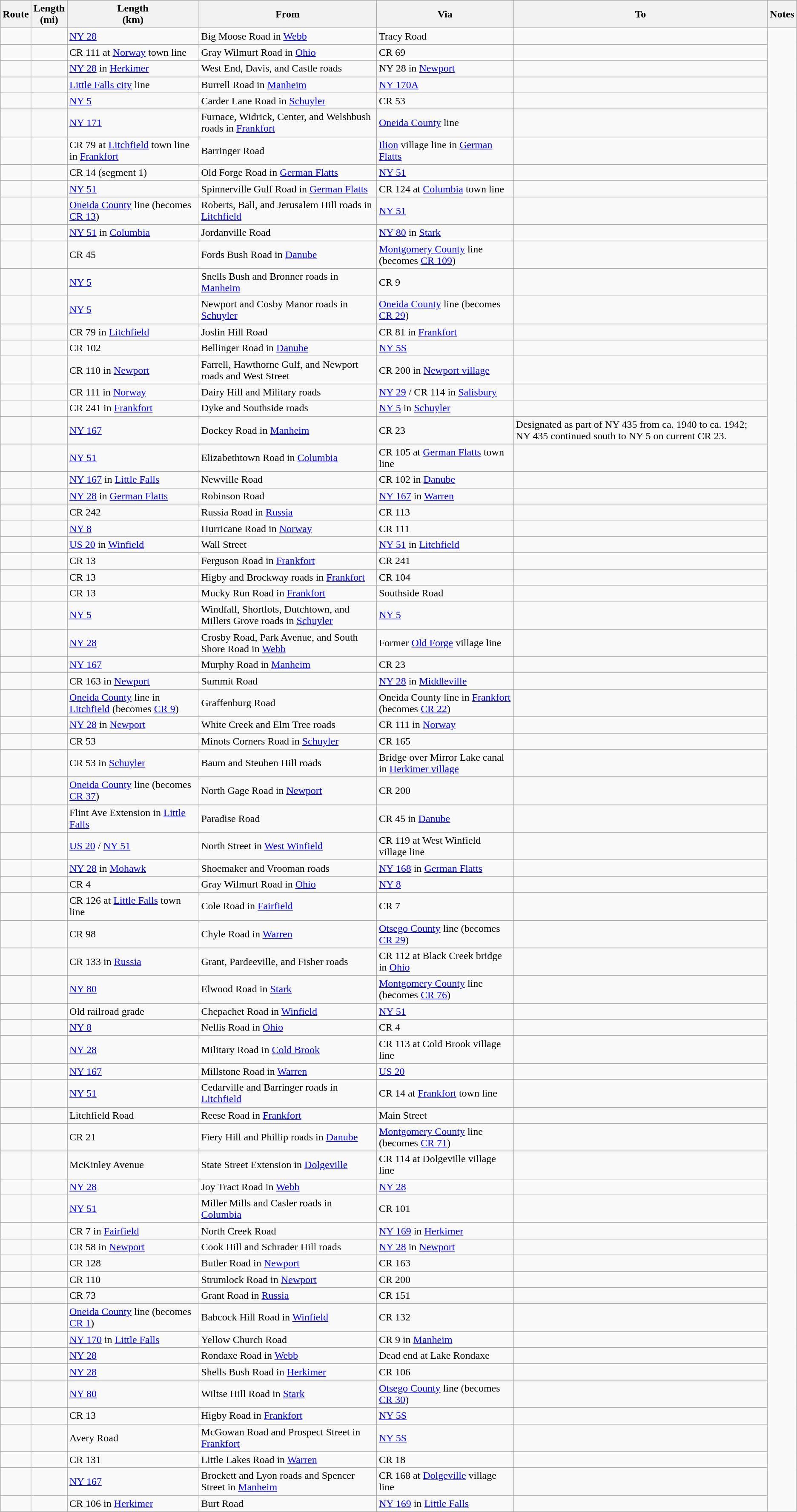<table class="wikitable sortable">
<tr>
<th>Route</th>
<th>Length<br>(mi)</th>
<th>Length<br>(km)</th>
<th class="unsortable">From</th>
<th class="unsortable">Via</th>
<th class="unsortable">To</th>
<th class="unsortable">Notes</th>
</tr>
<tr>
<td id="1"></td>
<td></td>
<td><a href='#'>NY&nbsp;28</a></td>
<td>Big Moose Road in <a href='#'>Webb</a></td>
<td>Tracy Road</td>
<td></td>
</tr>
<tr>
<td id="4"></td>
<td></td>
<td>CR 111 at <a href='#'>Norway</a> town line</td>
<td>Gray Wilmurt Road in <a href='#'>Ohio</a></td>
<td>CR 69</td>
<td></td>
</tr>
<tr>
<td id="7"></td>
<td></td>
<td><a href='#'>NY&nbsp;28</a> in <a href='#'>Herkimer</a></td>
<td>West End, Davis, and Castle roads</td>
<td>NY 28 in <a href='#'>Newport</a></td>
<td></td>
</tr>
<tr>
<td id="9"></td>
<td></td>
<td><a href='#'>Little Falls city</a> line</td>
<td>Burrell Road in <a href='#'>Manheim</a></td>
<td><a href='#'>NY&nbsp;170A</a></td>
<td></td>
</tr>
<tr>
<td id="11"></td>
<td></td>
<td><a href='#'>NY&nbsp;5</a></td>
<td>Carder Lane Road in <a href='#'>Schuyler</a></td>
<td>CR 53</td>
<td></td>
</tr>
<tr>
<td id="13"></td>
<td></td>
<td><a href='#'>NY&nbsp;171</a></td>
<td>Furnace, Widrick, Center, and Welshbush roads in <a href='#'>Frankfort</a></td>
<td><a href='#'>Oneida County</a> line</td>
<td></td>
</tr>
<tr>
<td id="14-1"></td>
<td></td>
<td>CR 79 at <a href='#'>Litchfield</a> town line in <a href='#'>Frankfort</a></td>
<td>Barringer Road</td>
<td><a href='#'>Ilion</a> village line in <a href='#'>German Flatts</a></td>
<td></td>
</tr>
<tr>
<td id="14-2"></td>
<td></td>
<td>CR 14 (segment 1)</td>
<td>Old Forge Road in <a href='#'>German Flatts</a></td>
<td><a href='#'>NY&nbsp;51</a></td>
<td></td>
</tr>
<tr>
<td id="15"></td>
<td></td>
<td><a href='#'>NY&nbsp;51</a></td>
<td>Spinnerville Gulf Road in <a href='#'>German Flatts</a></td>
<td>CR 124 at <a href='#'>Columbia</a> town line</td>
<td></td>
</tr>
<tr>
<td id="16"></td>
<td></td>
<td><a href='#'>Oneida County</a> line (becomes <a href='#'>CR 13</a>)</td>
<td>Roberts, Ball, and Jerusalem Hill roads in <a href='#'>Litchfield</a></td>
<td><a href='#'>NY&nbsp;51</a></td>
<td></td>
</tr>
<tr>
<td id="18"></td>
<td></td>
<td><a href='#'>NY&nbsp;51</a> in <a href='#'>Columbia</a></td>
<td>Jordanville Road</td>
<td><a href='#'>NY&nbsp;80</a> in <a href='#'>Stark</a></td>
<td></td>
</tr>
<tr>
<td id="21"></td>
<td></td>
<td>CR 45</td>
<td>Fords Bush Road in <a href='#'>Danube</a></td>
<td><a href='#'>Montgomery County</a> line (becomes <a href='#'>CR 109</a>)</td>
<td></td>
</tr>
<tr>
<td id="23"></td>
<td></td>
<td><a href='#'>NY&nbsp;5</a></td>
<td>Snells Bush and Bronner roads in <a href='#'>Manheim</a></td>
<td>CR 9</td>
<td></td>
</tr>
<tr>
<td id="26"></td>
<td></td>
<td><a href='#'>NY&nbsp;5</a></td>
<td>Newport and Cosby Manor roads in <a href='#'>Schuyler</a></td>
<td><a href='#'>Oneida County</a> line (becomes <a href='#'>CR 29</a>)</td>
<td></td>
</tr>
<tr>
<td id="27"></td>
<td></td>
<td>CR 79 in <a href='#'>Litchfield</a></td>
<td>Joslin Hill Road</td>
<td>CR 81 in <a href='#'>Frankfort</a></td>
<td></td>
</tr>
<tr>
<td id="32"></td>
<td></td>
<td>CR 102</td>
<td>Bellinger Road in <a href='#'>Danube</a></td>
<td><a href='#'>NY&nbsp;5S</a></td>
<td></td>
</tr>
<tr>
<td id="34"></td>
<td></td>
<td>CR 110 in <a href='#'>Newport</a></td>
<td>Farrell, Hawthorne Gulf, and Newport roads and West Street</td>
<td>CR 200 in <a href='#'>Newport village</a></td>
<td></td>
</tr>
<tr>
<td id="36"></td>
<td></td>
<td>CR 111 in <a href='#'>Norway</a></td>
<td>Dairy Hill and Military roads</td>
<td><a href='#'>NY&nbsp;29</a> / CR 114 in <a href='#'>Salisbury</a></td>
<td></td>
</tr>
<tr>
<td id="37"></td>
<td></td>
<td>CR 241 in <a href='#'>Frankfort</a></td>
<td>Dyke and Southside roads</td>
<td><a href='#'>NY&nbsp;5</a> in <a href='#'>Schuyler</a></td>
<td></td>
</tr>
<tr>
<td id="42"></td>
<td></td>
<td><a href='#'>NY&nbsp;167</a></td>
<td>Dockey Road in <a href='#'>Manheim</a></td>
<td>CR 23</td>
<td>Designated as part of NY 435 from ca. 1940 to ca. 1942; NY 435 continued south to NY 5 on current CR 23.</td>
</tr>
<tr>
<td id="43"></td>
<td></td>
<td><a href='#'>NY&nbsp;51</a></td>
<td>Elizabethtown Road in <a href='#'>Columbia</a></td>
<td>CR 105 at <a href='#'>German Flatts</a> town line</td>
<td></td>
</tr>
<tr>
<td id="45"></td>
<td></td>
<td><a href='#'>NY&nbsp;167</a> in <a href='#'>Little Falls</a></td>
<td>Newville Road</td>
<td>CR 102 in <a href='#'>Danube</a></td>
<td></td>
</tr>
<tr>
<td id="46"></td>
<td></td>
<td><a href='#'>NY&nbsp;28</a> in <a href='#'>German Flatts</a></td>
<td>Robinson Road</td>
<td><a href='#'>NY&nbsp;167</a> in <a href='#'>Warren</a></td>
<td></td>
</tr>
<tr>
<td id="47"></td>
<td></td>
<td>CR 242</td>
<td>Russia Road in <a href='#'>Russia</a></td>
<td>CR 113</td>
<td></td>
</tr>
<tr>
<td id="48"></td>
<td></td>
<td><a href='#'>NY&nbsp;8</a></td>
<td>Hurricane Road in <a href='#'>Norway</a></td>
<td>CR 111</td>
<td></td>
</tr>
<tr>
<td id="49"></td>
<td></td>
<td><a href='#'>US 20</a> in <a href='#'>Winfield</a></td>
<td>Wall Street</td>
<td><a href='#'>NY&nbsp;51</a> in <a href='#'>Litchfield</a></td>
<td></td>
</tr>
<tr>
<td id="50"></td>
<td></td>
<td>CR 13</td>
<td>Ferguson Road in <a href='#'>Frankfort</a></td>
<td>CR 241</td>
<td></td>
</tr>
<tr>
<td id="51"></td>
<td></td>
<td>CR 13</td>
<td>Higby and Brockway roads in <a href='#'>Frankfort</a></td>
<td>CR 104</td>
<td></td>
</tr>
<tr>
<td id="52"></td>
<td></td>
<td>CR 13</td>
<td>Mucky Run Road in <a href='#'>Frankfort</a></td>
<td>Southside Road</td>
<td></td>
</tr>
<tr>
<td id="53"></td>
<td></td>
<td><a href='#'>NY&nbsp;5</a></td>
<td>Windfall, Shortlots, Dutchtown, and Millers Grove roads in <a href='#'>Schuyler</a></td>
<td><a href='#'>NY&nbsp;5</a></td>
<td></td>
</tr>
<tr>
<td id="54"></td>
<td></td>
<td><a href='#'>NY&nbsp;28</a></td>
<td>Crosby Road, Park Avenue, and South Shore Road in <a href='#'>Webb</a></td>
<td>Former <a href='#'>Old Forge</a> village line</td>
<td></td>
</tr>
<tr>
<td id="55"></td>
<td></td>
<td><a href='#'>NY&nbsp;167</a></td>
<td>Murphy Road in <a href='#'>Manheim</a></td>
<td>CR 23</td>
<td></td>
</tr>
<tr>
<td id="58"></td>
<td></td>
<td>CR 163 in <a href='#'>Newport</a></td>
<td>Summit Road</td>
<td><a href='#'>NY&nbsp;28</a> in <a href='#'>Middleville</a></td>
<td></td>
</tr>
<tr>
<td id="59"></td>
<td></td>
<td><a href='#'>Oneida County</a> line in <a href='#'>Litchfield</a> (becomes <a href='#'>CR 9</a>)</td>
<td>Graffenburg Road</td>
<td>Oneida County line in <a href='#'>Frankfort</a> (becomes <a href='#'>CR 22</a>)</td>
<td></td>
</tr>
<tr>
<td id="60"></td>
<td></td>
<td><a href='#'>NY&nbsp;28</a> in <a href='#'>Newport</a></td>
<td>White Creek and Elm Tree roads</td>
<td>CR 111 in <a href='#'>Norway</a></td>
<td></td>
</tr>
<tr>
<td id="61"></td>
<td></td>
<td>CR 53</td>
<td>Minots Corners Road in <a href='#'>Schuyler</a></td>
<td>CR 165</td>
<td></td>
</tr>
<tr>
<td id="62"></td>
<td></td>
<td>CR 53 in <a href='#'>Schuyler</a></td>
<td>Baum and Steuben Hill roads</td>
<td>Bridge over Mirror Lake canal in <a href='#'>Herkimer village</a></td>
<td></td>
</tr>
<tr>
<td id="65"></td>
<td></td>
<td><a href='#'>Oneida County</a> line (becomes <a href='#'>CR 37</a>)</td>
<td>North Gage Road in <a href='#'>Newport</a></td>
<td>CR 200</td>
<td></td>
</tr>
<tr>
<td id="66"></td>
<td></td>
<td>Flint Ave Extension in <a href='#'>Little Falls</a></td>
<td>Paradise Road</td>
<td>CR 45 in <a href='#'>Danube</a></td>
<td></td>
</tr>
<tr>
<td id="67"></td>
<td></td>
<td><a href='#'>US 20</a> / <a href='#'>NY&nbsp;51</a></td>
<td>North Street in <a href='#'>West Winfield</a></td>
<td>CR 119 at West Winfield village line</td>
<td></td>
</tr>
<tr>
<td id="68"></td>
<td></td>
<td><a href='#'>NY&nbsp;28</a> in <a href='#'>Mohawk</a></td>
<td>Shoemaker and Vrooman roads</td>
<td><a href='#'>NY&nbsp;168</a> in <a href='#'>German Flatts</a></td>
<td></td>
</tr>
<tr>
<td id="69"></td>
<td></td>
<td>CR 4</td>
<td>Gray Wilmurt Road in <a href='#'>Ohio</a></td>
<td><a href='#'>NY&nbsp;8</a></td>
<td></td>
</tr>
<tr>
<td id="70"></td>
<td></td>
<td>CR 126 at <a href='#'>Little Falls</a> town line</td>
<td>Cole Road in <a href='#'>Fairfield</a></td>
<td>CR 7</td>
<td></td>
</tr>
<tr>
<td id="71"></td>
<td></td>
<td>CR 98</td>
<td>Chyle Road in <a href='#'>Warren</a></td>
<td><a href='#'>Otsego County</a> line (becomes <a href='#'>CR 29</a>)</td>
<td></td>
</tr>
<tr>
<td id="73"></td>
<td></td>
<td>CR 133 in <a href='#'>Russia</a></td>
<td>Grant, Pardeeville, and Fisher roads</td>
<td>CR 112 at Black Creek bridge in <a href='#'>Ohio</a></td>
<td></td>
</tr>
<tr>
<td id="74"></td>
<td></td>
<td><a href='#'>NY&nbsp;80</a></td>
<td>Elwood Road in <a href='#'>Stark</a></td>
<td><a href='#'>Montgomery County</a> line (becomes <a href='#'>CR 76</a>)</td>
<td></td>
</tr>
<tr>
<td id="75"></td>
<td></td>
<td>Old railroad grade</td>
<td>Chepachet Road in <a href='#'>Winfield</a></td>
<td><a href='#'>NY&nbsp;51</a></td>
<td></td>
</tr>
<tr>
<td id="76"></td>
<td></td>
<td><a href='#'>NY&nbsp;8</a></td>
<td>Nellis Road in <a href='#'>Ohio</a></td>
<td>CR 4</td>
<td></td>
</tr>
<tr>
<td id="77"></td>
<td></td>
<td><a href='#'>NY&nbsp;28</a></td>
<td>Military Road in <a href='#'>Cold Brook</a></td>
<td>CR 113 at Cold Brook village line</td>
<td></td>
</tr>
<tr>
<td id="78"></td>
<td></td>
<td><a href='#'>NY&nbsp;167</a></td>
<td>Millstone Road in <a href='#'>Warren</a></td>
<td><a href='#'>US 20</a></td>
<td></td>
</tr>
<tr>
<td id="79"></td>
<td></td>
<td><a href='#'>NY&nbsp;51</a></td>
<td>Cedarville and Barringer roads in <a href='#'>Litchfield</a></td>
<td>CR 14 at <a href='#'>Frankfort</a> town line</td>
<td></td>
</tr>
<tr>
<td id="81"></td>
<td></td>
<td>Litchfield Road</td>
<td>Reese Road in <a href='#'>Frankfort</a></td>
<td>Main Street</td>
<td></td>
</tr>
<tr>
<td id="82"></td>
<td></td>
<td>CR 21</td>
<td>Fiery Hill and Phillip roads in <a href='#'>Danube</a></td>
<td><a href='#'>Montgomery County</a> line (becomes <a href='#'>CR 71</a>)</td>
<td></td>
</tr>
<tr>
<td id="83"></td>
<td></td>
<td>McKinley Avenue</td>
<td>State Street Extension in <a href='#'>Dolgeville</a></td>
<td>CR 114 at Dolgeville village line</td>
<td></td>
</tr>
<tr>
<td id="84"></td>
<td></td>
<td><a href='#'>NY&nbsp;28</a></td>
<td>Joy Tract Road in <a href='#'>Webb</a></td>
<td><a href='#'>NY&nbsp;28</a></td>
<td></td>
</tr>
<tr>
<td id="85"></td>
<td></td>
<td><a href='#'>NY&nbsp;51</a></td>
<td>Miller Mills and Casler roads in <a href='#'>Columbia</a></td>
<td>CR 101</td>
<td></td>
</tr>
<tr>
<td id="86"></td>
<td></td>
<td>CR 7 in <a href='#'>Fairfield</a></td>
<td>North Creek Road</td>
<td><a href='#'>NY&nbsp;169</a> in <a href='#'>Herkimer</a></td>
<td></td>
</tr>
<tr>
<td id="87"></td>
<td></td>
<td>CR 58 in <a href='#'>Newport</a></td>
<td>Cook Hill and Schrader Hill roads</td>
<td><a href='#'>NY&nbsp;28</a> in <a href='#'>Newport</a></td>
<td></td>
</tr>
<tr>
<td id="88"></td>
<td></td>
<td>CR 128</td>
<td>Butler Road in <a href='#'>Newport</a></td>
<td>CR 163</td>
<td></td>
</tr>
<tr>
<td id="89"></td>
<td></td>
<td>CR 110</td>
<td>Strumlock Road in <a href='#'>Newport</a></td>
<td>CR 200</td>
<td></td>
</tr>
<tr>
<td id="90"></td>
<td></td>
<td>CR 73</td>
<td>Grant Road in <a href='#'>Russia</a></td>
<td>CR 151</td>
<td></td>
</tr>
<tr>
<td id="91"></td>
<td></td>
<td><a href='#'>Oneida County</a> line (becomes <a href='#'>CR 1</a>)</td>
<td>Babcock Hill Road in <a href='#'>Winfield</a></td>
<td>CR 132</td>
<td></td>
</tr>
<tr>
<td id="92"></td>
<td></td>
<td><a href='#'>NY&nbsp;170</a> in <a href='#'>Little Falls</a></td>
<td>Yellow Church Road</td>
<td>CR 9 in <a href='#'>Manheim</a></td>
<td></td>
</tr>
<tr>
<td id="93"></td>
<td></td>
<td><a href='#'>NY&nbsp;28</a></td>
<td>Rondaxe Road in <a href='#'>Webb</a></td>
<td>Dead end at Lake Rondaxe</td>
<td></td>
</tr>
<tr>
<td id="94"></td>
<td></td>
<td><a href='#'>NY&nbsp;28</a></td>
<td>Shells Bush Road in <a href='#'>Herkimer</a></td>
<td>CR 106</td>
<td></td>
</tr>
<tr>
<td id="95"></td>
<td></td>
<td><a href='#'>NY&nbsp;80</a></td>
<td>Wiltse Hill Road in <a href='#'>Stark</a></td>
<td><a href='#'>Otsego County</a> line (becomes <a href='#'>CR 30</a>)</td>
<td></td>
</tr>
<tr>
<td id="96"></td>
<td></td>
<td>CR 13</td>
<td>Higby Road in <a href='#'>Frankfort</a></td>
<td><a href='#'>NY&nbsp;5S</a></td>
<td></td>
</tr>
<tr>
<td id="97"></td>
<td></td>
<td>Avery Road</td>
<td>McGowan Road and Prospect Street in <a href='#'>Frankfort</a></td>
<td><a href='#'>NY&nbsp;5S</a></td>
<td></td>
</tr>
<tr>
<td id="98"></td>
<td></td>
<td>CR 131</td>
<td>Little Lakes Road in <a href='#'>Warren</a></td>
<td>CR 18</td>
<td></td>
</tr>
<tr>
<td id="99"></td>
<td></td>
<td><a href='#'>NY&nbsp;167</a></td>
<td>Brockett and Lyon roads and Spencer Street in <a href='#'>Manheim</a></td>
<td>CR 168 at <a href='#'>Dolgeville</a> village line</td>
<td></td>
</tr>
<tr>
<td id="100"></td>
<td></td>
<td>CR 106 in <a href='#'>Herkimer</a></td>
<td>Burt Road</td>
<td><a href='#'>NY&nbsp;169</a> in <a href='#'>Little Falls</a></td>
<td></td>
</tr>
</table>
